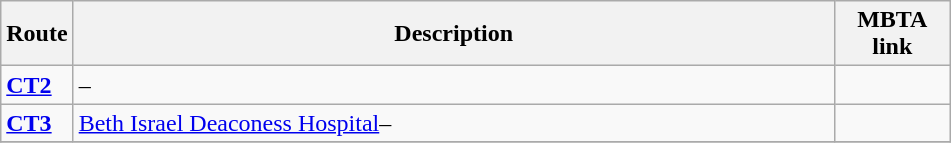<table class="wikitable">
<tr>
<th scope="col" width="35">Route</th>
<th scope="col" width="500">Description</th>
<th scope="col" width="70">MBTA link</th>
</tr>
<tr>
<td><strong><a href='#'>CT2</a></strong></td>
<td>–</td>
<td></td>
</tr>
<tr>
<td><strong><a href='#'>CT3</a></strong></td>
<td><a href='#'>Beth Israel Deaconess Hospital</a>–</td>
<td></td>
</tr>
<tr>
</tr>
</table>
